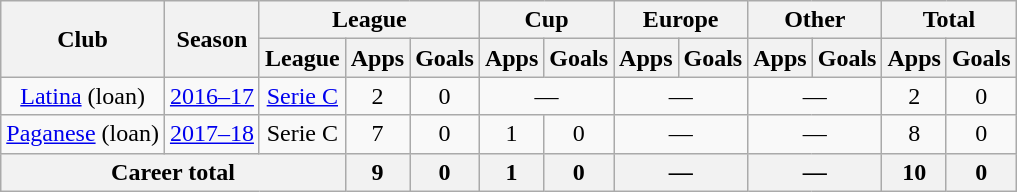<table class="wikitable" style="text-align:center">
<tr>
<th rowspan="2">Club</th>
<th rowspan="2">Season</th>
<th colspan="3">League</th>
<th colspan="2">Cup</th>
<th colspan="2">Europe</th>
<th colspan="2">Other</th>
<th colspan="2">Total</th>
</tr>
<tr>
<th>League</th>
<th>Apps</th>
<th>Goals</th>
<th>Apps</th>
<th>Goals</th>
<th>Apps</th>
<th>Goals</th>
<th>Apps</th>
<th>Goals</th>
<th>Apps</th>
<th>Goals</th>
</tr>
<tr>
<td><a href='#'>Latina</a> (loan)</td>
<td><a href='#'>2016–17</a></td>
<td><a href='#'>Serie C</a></td>
<td>2</td>
<td>0</td>
<td colspan="2">—</td>
<td colspan="2">—</td>
<td colspan="2">—</td>
<td>2</td>
<td>0</td>
</tr>
<tr>
<td><a href='#'>Paganese</a> (loan)</td>
<td><a href='#'>2017–18</a></td>
<td>Serie C</td>
<td>7</td>
<td>0</td>
<td>1</td>
<td>0</td>
<td colspan="2">—</td>
<td colspan="2">—</td>
<td>8</td>
<td>0</td>
</tr>
<tr>
<th colspan="3">Career total</th>
<th>9</th>
<th>0</th>
<th>1</th>
<th>0</th>
<th colspan="2">—</th>
<th colspan="2">—</th>
<th>10</th>
<th>0</th>
</tr>
</table>
